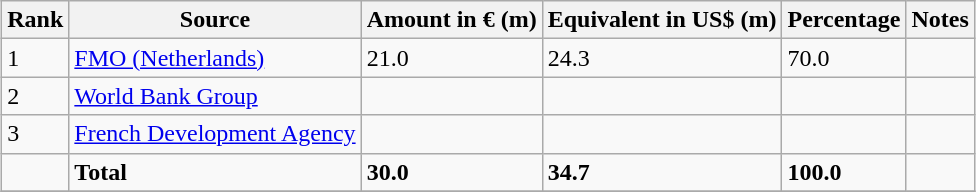<table class="wikitable sortable" style="margin: 0.5em auto">
<tr>
<th>Rank</th>
<th>Source</th>
<th>Amount in € (m)</th>
<th>Equivalent in US$ (m)</th>
<th>Percentage</th>
<th>Notes</th>
</tr>
<tr>
<td>1</td>
<td><a href='#'>FMO (Netherlands)</a></td>
<td>21.0</td>
<td>24.3</td>
<td>70.0</td>
<td></td>
</tr>
<tr>
<td>2</td>
<td><a href='#'>World Bank Group</a></td>
<td></td>
<td></td>
<td></td>
<td></td>
</tr>
<tr>
<td>3</td>
<td><a href='#'>French Development Agency</a></td>
<td></td>
<td></td>
<td></td>
<td></td>
</tr>
<tr>
<td></td>
<td><strong>Total</strong></td>
<td><strong>30.0</strong></td>
<td><strong>34.7</strong></td>
<td><strong>100.0</strong></td>
<td></td>
</tr>
<tr>
</tr>
</table>
